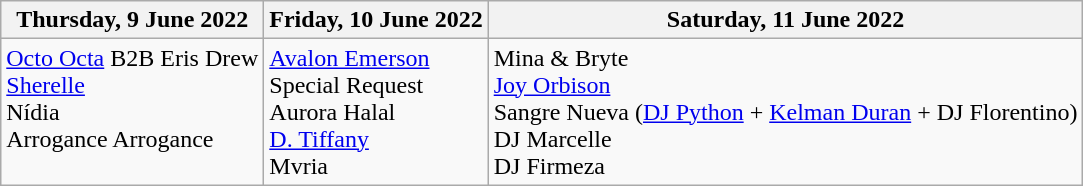<table class="wikitable">
<tr>
<th>Thursday, 9 June 2022</th>
<th>Friday, 10 June 2022</th>
<th>Saturday, 11 June 2022</th>
</tr>
<tr valign="top">
<td><a href='#'>Octo Octa</a> B2B Eris Drew<br><a href='#'>Sherelle</a><br>Nídia<br>Arrogance Arrogance</td>
<td><a href='#'>Avalon Emerson</a><br>Special Request<br>Aurora Halal<br><a href='#'>D. Tiffany</a><br>Mvria</td>
<td>Mina & Bryte<br><a href='#'>Joy Orbison</a><br>Sangre Nueva (<a href='#'>DJ Python</a> + <a href='#'>Kelman Duran</a> + DJ Florentino)<br>DJ Marcelle<br>DJ Firmeza</td>
</tr>
</table>
